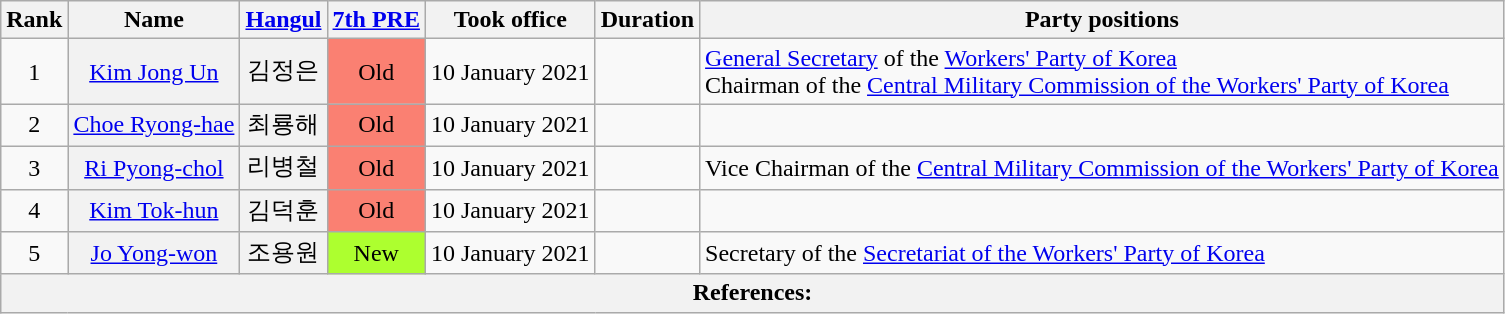<table class="wikitable sortable">
<tr>
<th>Rank</th>
<th>Name</th>
<th><a href='#'>Hangul</a></th>
<th><a href='#'>7th PRE</a></th>
<th>Took office</th>
<th>Duration</th>
<th>Party positions</th>
</tr>
<tr>
<td align="center">1</td>
<th align="center" scope="row" style="font-weight:normal;"><a href='#'>Kim Jong Un</a></th>
<th align="center" scope="row" style="font-weight:normal;">김정은</th>
<td style="background: Salmon" align="center">Old</td>
<td align="center">10 January 2021</td>
<td align="center"></td>
<td><a href='#'>General Secretary</a> of the <a href='#'>Workers' Party of Korea</a><br>Chairman of the <a href='#'>Central Military Commission of the Workers' Party of Korea</a></td>
</tr>
<tr>
<td align="center">2</td>
<th align="center" scope="row" style="font-weight:normal;"><a href='#'>Choe Ryong-hae</a></th>
<th align="center" scope="row" style="font-weight:normal;">최룡해</th>
<td style="background: Salmon" align="center">Old</td>
<td align="center">10 January 2021</td>
<td align="center"></td>
<td></td>
</tr>
<tr>
<td align="center">3</td>
<th align="center" scope="row" style="font-weight:normal;"><a href='#'>Ri Pyong-chol</a></th>
<th align="center" scope="row" style="font-weight:normal;">리병철</th>
<td style="background: Salmon" align="center">Old</td>
<td align="center">10 January 2021</td>
<td align="center"></td>
<td>Vice Chairman of the <a href='#'>Central Military Commission of the Workers' Party of Korea</a></td>
</tr>
<tr>
<td align="center">4</td>
<th align="center" scope="row" style="font-weight:normal;"><a href='#'>Kim Tok-hun</a></th>
<th align="center" scope="row" style="font-weight:normal;">김덕훈</th>
<td style="background: Salmon" align="center">Old</td>
<td align="center">10 January 2021</td>
<td align="center"></td>
<td></td>
</tr>
<tr>
<td align="center">5</td>
<th align="center" scope="row" style="font-weight:normal;"><a href='#'>Jo Yong-won</a></th>
<th align="center" scope="row" style="font-weight:normal;">조용원</th>
<td align="center" style="background: GreenYellow">New</td>
<td align="center">10 January 2021</td>
<td align="center"></td>
<td>Secretary of the <a href='#'>Secretariat of the Workers' Party of Korea</a></td>
</tr>
<tr>
<th colspan="9" unsortable><strong>References:</strong><br></th>
</tr>
</table>
